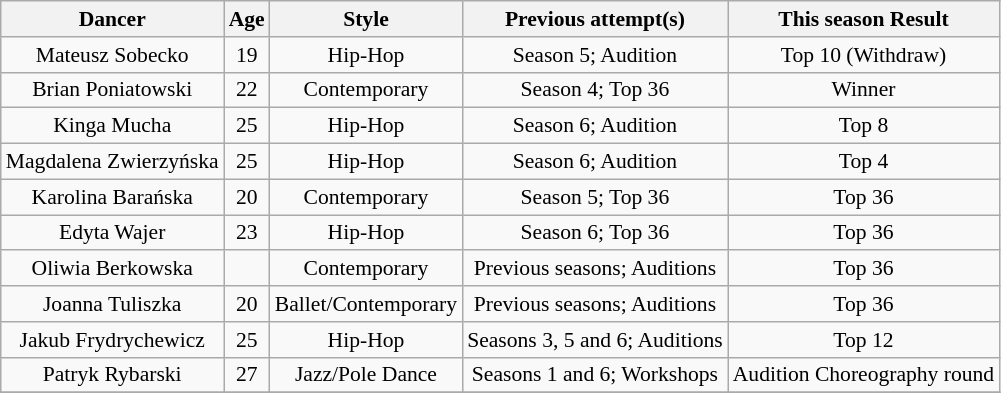<table class="wikitable" style="font-size:90%; text-align:center">
<tr>
<th>Dancer</th>
<th>Age</th>
<th>Style</th>
<th>Previous attempt(s)</th>
<th>This season Result</th>
</tr>
<tr>
<td>Mateusz Sobecko</td>
<td>19</td>
<td>Hip-Hop</td>
<td>Season 5; Audition</td>
<td>Top 10 (Withdraw)</td>
</tr>
<tr>
<td>Brian Poniatowski</td>
<td>22</td>
<td>Contemporary</td>
<td>Season 4; Top 36</td>
<td>Winner</td>
</tr>
<tr>
<td>Kinga Mucha</td>
<td>25</td>
<td>Hip-Hop</td>
<td>Season 6; Audition</td>
<td>Top 8</td>
</tr>
<tr>
<td>Magdalena Zwierzyńska</td>
<td>25</td>
<td>Hip-Hop</td>
<td>Season 6; Audition</td>
<td>Top 4</td>
</tr>
<tr>
<td>Karolina Barańska</td>
<td>20</td>
<td>Contemporary</td>
<td>Season 5; Top 36</td>
<td>Top 36</td>
</tr>
<tr>
<td>Edyta Wajer</td>
<td>23</td>
<td>Hip-Hop</td>
<td>Season 6; Top 36</td>
<td>Top 36</td>
</tr>
<tr>
<td>Oliwia Berkowska</td>
<td></td>
<td>Contemporary</td>
<td>Previous seasons; Auditions</td>
<td>Top 36</td>
</tr>
<tr>
<td>Joanna Tuliszka</td>
<td>20</td>
<td>Ballet/Contemporary</td>
<td>Previous seasons; Auditions</td>
<td>Top 36</td>
</tr>
<tr>
<td>Jakub Frydrychewicz</td>
<td>25</td>
<td>Hip-Hop</td>
<td>Seasons 3, 5 and 6; Auditions</td>
<td>Top 12</td>
</tr>
<tr>
<td>Patryk Rybarski</td>
<td>27</td>
<td>Jazz/Pole Dance</td>
<td>Seasons 1 and 6; Workshops</td>
<td>Audition Choreography round</td>
</tr>
<tr>
</tr>
</table>
